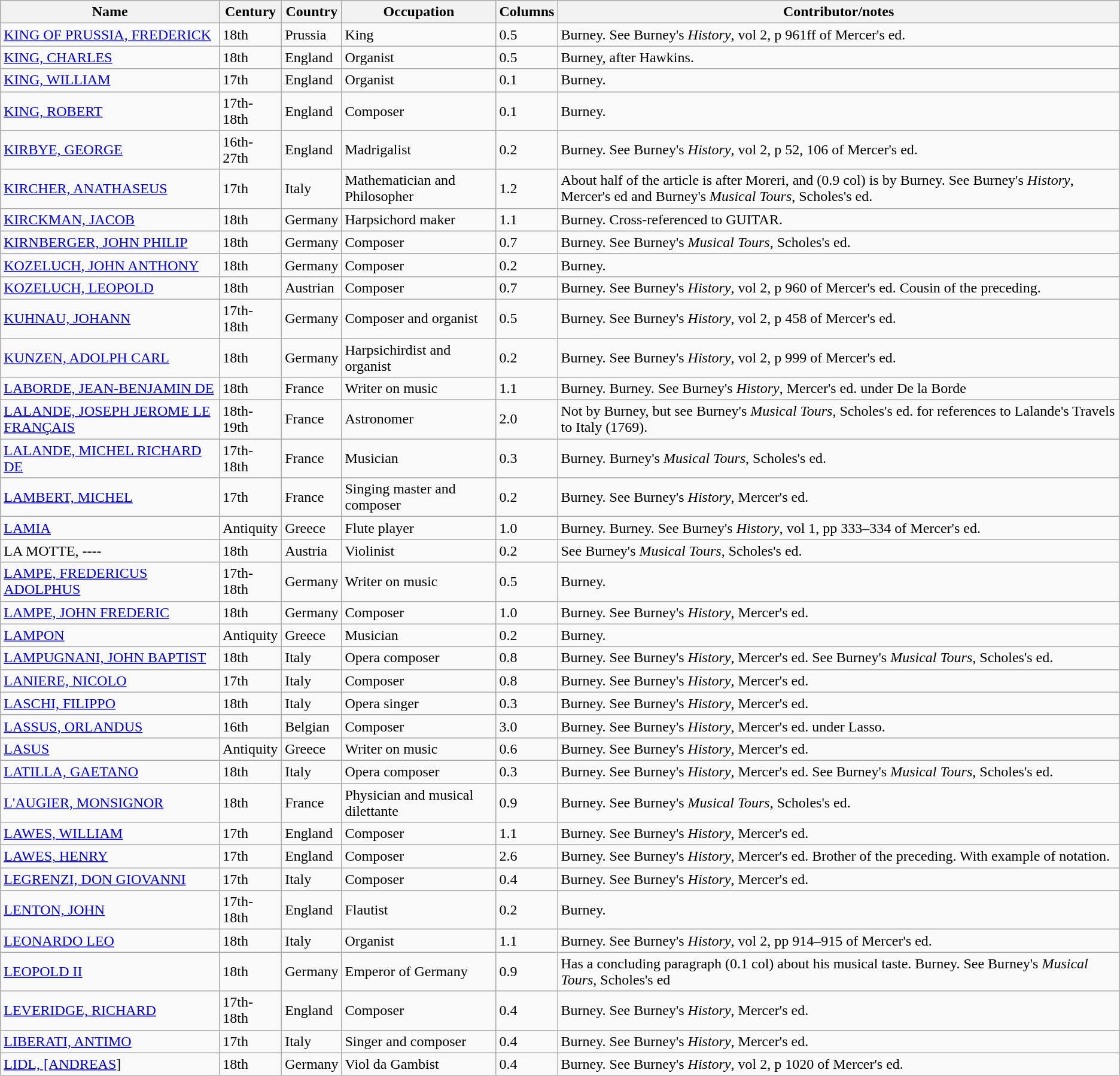<table class="wikitable">
<tr>
<th>Name</th>
<th>Century</th>
<th>Country</th>
<th>Occupation</th>
<th>Columns</th>
<th>Contributor/notes</th>
</tr>
<tr>
<td><a href='#'>KING OF PRUSSIA, FREDERICK</a></td>
<td>18th</td>
<td>Prussia</td>
<td>King</td>
<td>0.5</td>
<td>Burney. See Burney's <em>History</em>, vol 2, p 961ff of Mercer's ed.</td>
</tr>
<tr>
<td><a href='#'>KING, CHARLES</a></td>
<td>18th</td>
<td>England</td>
<td>Organist</td>
<td>0.5</td>
<td>Burney, after Hawkins.</td>
</tr>
<tr>
<td><a href='#'>KING, WILLIAM</a></td>
<td>17th</td>
<td>England</td>
<td>Organist</td>
<td>0.1</td>
<td>Burney.</td>
</tr>
<tr>
<td><a href='#'>KING, ROBERT</a></td>
<td>17th-18th</td>
<td>England</td>
<td>Composer</td>
<td>0.1</td>
<td>Burney.</td>
</tr>
<tr>
<td><a href='#'>KIRBYE, GEORGE</a></td>
<td>16th-27th</td>
<td>England</td>
<td>Madrigalist</td>
<td>0.2</td>
<td>Burney. See Burney's <em>History</em>, vol 2, p 52, 106 of Mercer's ed.</td>
</tr>
<tr>
<td><a href='#'>KIRCHER, ANATHASEUS</a></td>
<td>17th</td>
<td>Italy</td>
<td>Mathematician and Philosopher</td>
<td>1.2</td>
<td>About half of the article is after Moreri, and (0.9 col) is by Burney. See Burney's <em>History</em>, Mercer's ed and Burney's <em>Musical Tours</em>, Scholes's ed.</td>
</tr>
<tr>
<td><a href='#'>KIRCKMAN, JACOB</a></td>
<td>18th</td>
<td>Germany</td>
<td>Harpsichord maker</td>
<td>1.1</td>
<td>Burney. Cross-referenced to GUITAR.</td>
</tr>
<tr>
<td><a href='#'>KIRNBERGER, JOHN PHILIP</a></td>
<td>18th</td>
<td>Germany</td>
<td>Composer</td>
<td>0.7</td>
<td>Burney. See Burney's <em>Musical Tours</em>, Scholes's ed.</td>
</tr>
<tr>
<td><a href='#'>KOZELUCH, JOHN ANTHONY</a></td>
<td>18th</td>
<td>Germany</td>
<td>Composer</td>
<td>0.2</td>
<td>Burney.</td>
</tr>
<tr>
<td><a href='#'>KOZELUCH, LEOPOLD</a></td>
<td>18th</td>
<td>Austrian</td>
<td>Composer</td>
<td>0.7</td>
<td>Burney. See Burney's <em>History</em>, vol 2, p 960 of Mercer's ed. Cousin of the preceding.</td>
</tr>
<tr>
<td><a href='#'>KUHNAU, JOHANN</a></td>
<td>17th-18th</td>
<td>Germany</td>
<td>Composer and organist</td>
<td>0.5</td>
<td>Burney. See Burney's <em>History</em>, vol 2, p 458 of Mercer's ed.</td>
</tr>
<tr>
<td><a href='#'>KUNZEN, ADOLPH CARL</a></td>
<td>18th</td>
<td>Germany</td>
<td>Harpsichirdist and organist</td>
<td>0.2</td>
<td>Burney. See Burney's <em>History</em>, vol 2, p 999 of Mercer's ed.</td>
</tr>
<tr>
<td><a href='#'>LABORDE, JEAN-BENJAMIN DE</a></td>
<td>18th</td>
<td>France</td>
<td>Writer on music</td>
<td>1.1</td>
<td>Burney. Burney. See Burney's <em>History</em>, Mercer's ed. under De la Borde</td>
</tr>
<tr>
<td><a href='#'>LALANDE, JOSEPH JEROME LE FRANÇAIS</a></td>
<td>18th-19th</td>
<td>France</td>
<td>Astronomer</td>
<td>2.0</td>
<td>Not by Burney, but see Burney's <em>Musical Tours</em>, Scholes's ed. for references to Lalande's Travels to Italy (1769).</td>
</tr>
<tr>
<td><a href='#'>LALANDE, MICHEL RICHARD DE</a></td>
<td>17th-18th</td>
<td>France</td>
<td>Musician</td>
<td>0.3</td>
<td>Burney. Burney's <em>Musical Tours</em>, Scholes's ed.</td>
</tr>
<tr>
<td><a href='#'>LAMBERT, MICHEL</a></td>
<td>17th</td>
<td>France</td>
<td>Singing master and composer</td>
<td>0.2</td>
<td>Burney. See Burney's <em>History</em>, Mercer's ed.</td>
</tr>
<tr>
<td><a href='#'>LAMIA</a></td>
<td>Antiquity</td>
<td>Greece</td>
<td>Flute player</td>
<td>1.0</td>
<td>Burney. Burney. See Burney's <em>History</em>, vol 1, pp 333–334 of Mercer's ed.</td>
</tr>
<tr>
<td>LA MOTTE, ----</td>
<td>18th</td>
<td>Austria</td>
<td>Violinist</td>
<td>0.2</td>
<td>See Burney's <em>Musical Tours</em>, Scholes's ed.</td>
</tr>
<tr>
<td><a href='#'>LAMPE, FREDERICUS ADOLPHUS</a></td>
<td>17th-18th</td>
<td>Germany</td>
<td>Writer on music</td>
<td>0.5</td>
<td>Burney.</td>
</tr>
<tr>
<td><a href='#'>LAMPE, JOHN FREDERIC</a></td>
<td>18th</td>
<td>Germany</td>
<td>Composer</td>
<td>1.0</td>
<td>Burney. See Burney's <em>History</em>, Mercer's ed.</td>
</tr>
<tr>
<td><a href='#'>LAMPON</a></td>
<td>Antiquity</td>
<td>Greece</td>
<td>Musician</td>
<td>0.2</td>
<td>Burney.</td>
</tr>
<tr>
<td><a href='#'>LAMPUGNANI, JOHN BAPTIST</a></td>
<td>18th</td>
<td>Italy</td>
<td>Opera composer</td>
<td>0.8</td>
<td>Burney. See Burney's <em>History</em>, Mercer's ed. See Burney's <em>Musical Tours</em>, Scholes's ed.</td>
</tr>
<tr>
<td><a href='#'>LANIERE, NICOLO</a></td>
<td>17th</td>
<td>Italy</td>
<td>Composer</td>
<td>0.8</td>
<td>Burney. See Burney's <em>History</em>, Mercer's ed.</td>
</tr>
<tr>
<td><a href='#'>LASCHI, FILIPPO</a></td>
<td>18th</td>
<td>Italy</td>
<td>Opera singer</td>
<td>0.3</td>
<td>Burney. See Burney's <em>History</em>, Mercer's ed.</td>
</tr>
<tr>
<td><a href='#'>LASSUS, ORLANDUS</a></td>
<td>16th</td>
<td>Belgian</td>
<td>Composer</td>
<td>3.0</td>
<td>Burney. See Burney's <em>History</em>, Mercer's ed. under Lasso.</td>
</tr>
<tr>
<td><a href='#'>LASUS</a></td>
<td>Antiquity</td>
<td>Greece</td>
<td>Writer on music</td>
<td>0.6</td>
<td>Burney. See Burney's <em>History</em>, Mercer's ed.</td>
</tr>
<tr>
<td><a href='#'>LATILLA, GAETANO</a></td>
<td>18th</td>
<td>Italy</td>
<td>Opera composer</td>
<td>0.3</td>
<td>Burney. See Burney's <em>History</em>, Mercer's ed. See Burney's <em>Musical Tours</em>, Scholes's ed.</td>
</tr>
<tr>
<td><a href='#'>L'AUGIER, MONSIGNOR</a></td>
<td>18th</td>
<td>France</td>
<td>Physician and musical dilettante</td>
<td>0.9</td>
<td>Burney. See Burney's <em>Musical Tours</em>, Scholes's ed.</td>
</tr>
<tr>
<td><a href='#'>LAWES, WILLIAM</a></td>
<td>17th</td>
<td>England</td>
<td>Composer</td>
<td>1.1</td>
<td>Burney. See Burney's <em>History</em>, Mercer's ed.</td>
</tr>
<tr>
<td><a href='#'>LAWES, HENRY</a></td>
<td>17th</td>
<td>England</td>
<td>Composer</td>
<td>2.6</td>
<td>Burney. See Burney's <em>History</em>, Mercer's ed. Brother of the preceding. With example of notation.</td>
</tr>
<tr>
<td><a href='#'>LEGRENZI, DON GIOVANNI</a></td>
<td>17th</td>
<td>Italy</td>
<td>Composer</td>
<td>0.4</td>
<td>Burney. See Burney's <em>History</em>, Mercer's ed.</td>
</tr>
<tr>
<td><a href='#'>LENTON, JOHN</a></td>
<td>17th-18th</td>
<td>England</td>
<td>Flautist</td>
<td>0.2</td>
<td>Burney.</td>
</tr>
<tr>
<td><a href='#'>LEONARDO LEO</a></td>
<td>18th</td>
<td>Italy</td>
<td>Organist</td>
<td>1.1</td>
<td>Burney. See Burney's <em>History</em>, vol 2, pp 914–915 of Mercer's ed.</td>
</tr>
<tr>
<td><a href='#'>LEOPOLD II</a></td>
<td>18th</td>
<td>Germany</td>
<td>Emperor of Germany</td>
<td>0.9</td>
<td>Has a concluding paragraph (0.1 col) about his musical taste. Burney. See Burney's <em>Musical Tours</em>, Scholes's ed</td>
</tr>
<tr>
<td><a href='#'>LEVERIDGE, RICHARD</a></td>
<td>17th-18th</td>
<td>England</td>
<td>Composer</td>
<td>0.4</td>
<td>Burney. See Burney's <em>History</em>, Mercer's ed.</td>
</tr>
<tr>
<td><a href='#'>LIBERATI, ANTIMO</a></td>
<td>17th</td>
<td>Italy</td>
<td>Singer and composer</td>
<td>0.4</td>
<td>Burney. See Burney's <em>History</em>, Mercer's ed.</td>
</tr>
<tr>
<td><a href='#'>LIDL, [ANDREAS</a>]</td>
<td>18th</td>
<td>Germany</td>
<td>Viol da Gambist</td>
<td>0.4</td>
<td>Burney. See Burney's <em>History</em>, vol 2, p 1020 of Mercer's ed.</td>
</tr>
</table>
